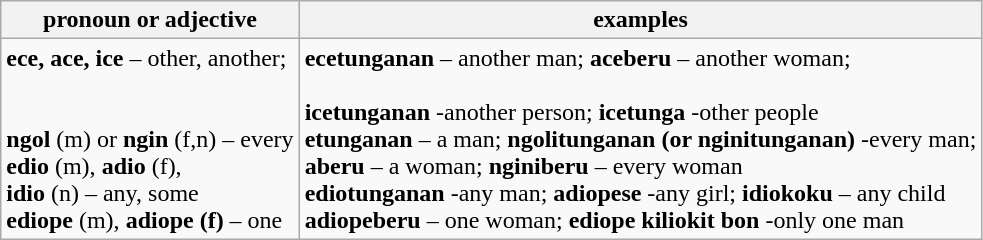<table class="wikitable">
<tr>
<th>pronoun or adjective</th>
<th>examples</th>
</tr>
<tr>
<td><strong>ece, ace, ice</strong> – other, another; <br> <br><br><strong>ngol</strong> (m) or <strong>ngin</strong> (f,n) – every<br><strong>edio</strong> (m), <strong>adio</strong> (f),<br>
<strong>idio</strong> (n) – any, some<br><strong>ediope</strong> (m), <strong>adiope (f)</strong> – one <br></td>
<td><strong>ecetunganan</strong> – another man; <strong>aceberu</strong> – another woman; <br><br><strong>icetunganan</strong> -another person; <strong>icetunga</strong> -other people<br>
<strong>etunganan</strong> – a man; <strong>ngolitunganan (or nginitunganan)</strong>  -every man;  <br> <strong>aberu</strong> – a woman; <strong>nginiberu</strong> – every woman<br><strong>ediotunganan</strong> -any man; <strong>adiopese</strong> -any girl; <strong>idiokoku</strong> – any child<br><strong>adiopeberu</strong> – one woman; <strong>ediope kiliokit bon</strong> -only one man <br></td>
</tr>
</table>
